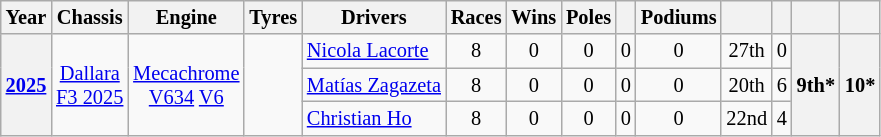<table class="wikitable" style="text-align:center; font-size:85%">
<tr>
<th>Year</th>
<th>Chassis</th>
<th>Engine</th>
<th>Tyres</th>
<th>Drivers</th>
<th>Races</th>
<th>Wins</th>
<th>Poles</th>
<th></th>
<th>Podiums</th>
<th></th>
<th></th>
<th></th>
<th></th>
</tr>
<tr>
<th rowspan=3><a href='#'>2025</a></th>
<td rowspan=3><a href='#'>Dallara</a><br><a href='#'>F3 2025</a></td>
<td rowspan=3><a href='#'>Mecachrome</a><br><a href='#'>V634</a> <a href='#'>V6</a></td>
<td rowspan=3></td>
<td align=left> <a href='#'>Nicola Lacorte</a></td>
<td>8</td>
<td>0</td>
<td>0</td>
<td>0</td>
<td>0</td>
<td style="background:#;">27th</td>
<td style="background:#;">0</td>
<th rowspan=3 style="background:#;">9th*</th>
<th rowspan=3 style="background:#;">10*</th>
</tr>
<tr>
<td align=left> <a href='#'>Matías Zagazeta</a></td>
<td>8</td>
<td>0</td>
<td>0</td>
<td>0</td>
<td>0</td>
<td style="background:#;">20th</td>
<td style="background:#;">6</td>
</tr>
<tr>
<td align=left> <a href='#'>Christian Ho</a></td>
<td>8</td>
<td>0</td>
<td>0</td>
<td>0</td>
<td>0</td>
<td style="background:#;">22nd</td>
<td style="background:#;">4</td>
</tr>
</table>
